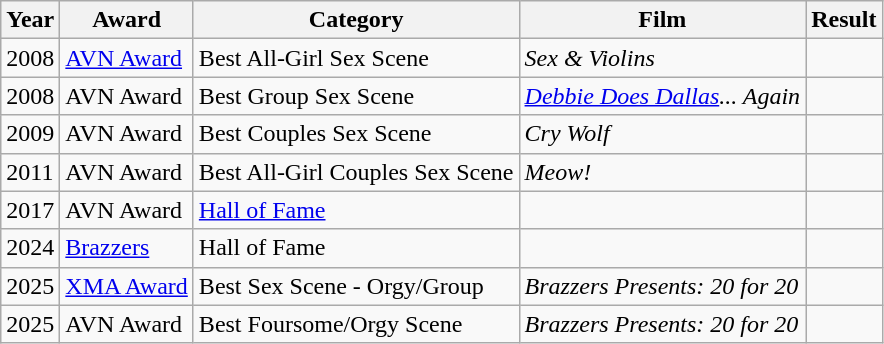<table class ="wikitable">
<tr>
<th>Year</th>
<th>Award</th>
<th>Category</th>
<th>Film</th>
<th>Result</th>
</tr>
<tr>
<td>2008</td>
<td><a href='#'>AVN Award</a></td>
<td>Best All-Girl Sex Scene</td>
<td><em>Sex & Violins</em></td>
<td></td>
</tr>
<tr>
<td>2008</td>
<td>AVN Award</td>
<td>Best Group Sex Scene</td>
<td><em><a href='#'>Debbie Does Dallas</a>... Again</em></td>
<td></td>
</tr>
<tr>
<td>2009</td>
<td>AVN Award</td>
<td>Best Couples Sex Scene</td>
<td><em>Cry Wolf</em></td>
<td></td>
</tr>
<tr>
<td>2011</td>
<td>AVN Award</td>
<td>Best All-Girl Couples Sex Scene</td>
<td><em>Meow!</em></td>
<td></td>
</tr>
<tr>
<td>2017</td>
<td>AVN Award</td>
<td><a href='#'>Hall of Fame</a></td>
<td></td>
<td></td>
</tr>
<tr>
<td>2024</td>
<td><a href='#'>Brazzers</a></td>
<td>Hall of Fame</td>
<td></td>
<td></td>
</tr>
<tr>
<td>2025</td>
<td><a href='#'>XMA Award</a></td>
<td>Best Sex Scene - Orgy/Group</td>
<td><em>Brazzers Presents: 20 for 20</em></td>
<td></td>
</tr>
<tr>
<td>2025</td>
<td>AVN Award</td>
<td>Best Foursome/Orgy Scene</td>
<td><em>Brazzers Presents: 20 for 20</em></td>
<td></td>
</tr>
</table>
